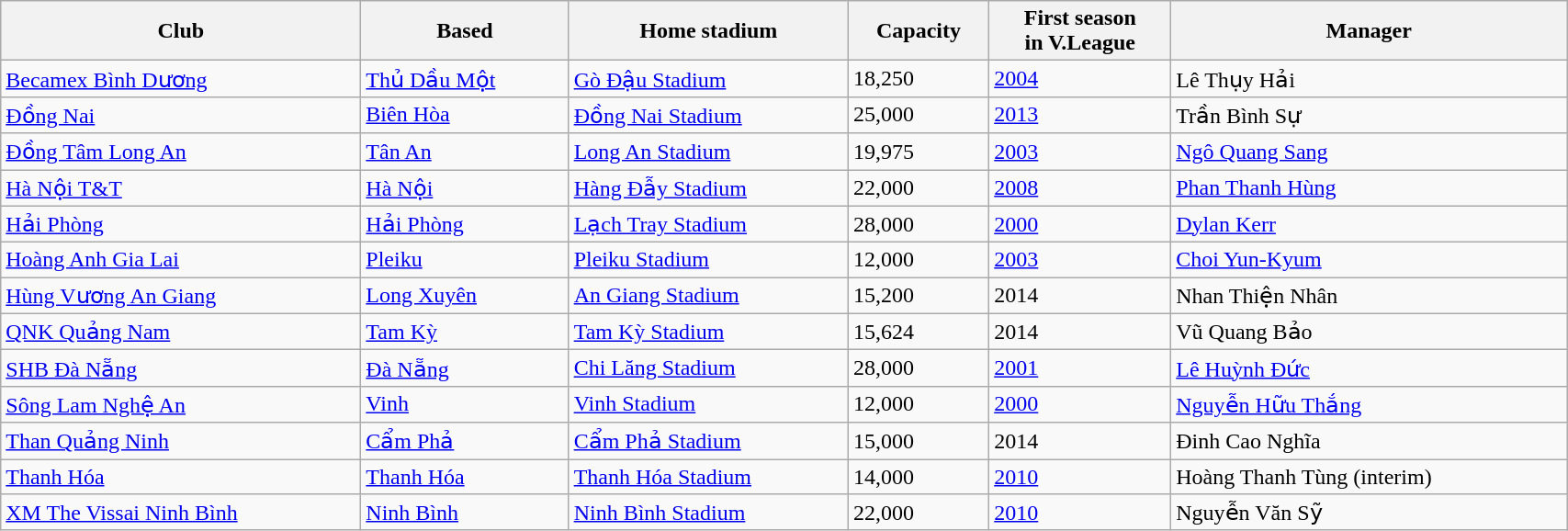<table width="90%" class="wikitable sortable">
<tr>
<th>Club</th>
<th>Based</th>
<th>Home stadium</th>
<th>Capacity</th>
<th>First season <br> in V.League</th>
<th>Manager</th>
</tr>
<tr>
<td><a href='#'>Becamex Bình Dương</a></td>
<td><a href='#'>Thủ Dầu Một</a></td>
<td><a href='#'>Gò Đậu Stadium</a></td>
<td>18,250</td>
<td><a href='#'>2004</a></td>
<td> Lê Thụy Hải</td>
</tr>
<tr>
<td><a href='#'>Đồng Nai</a></td>
<td><a href='#'>Biên Hòa</a></td>
<td><a href='#'>Đồng Nai Stadium</a></td>
<td>25,000</td>
<td><a href='#'>2013</a></td>
<td> Trần Bình Sự</td>
</tr>
<tr>
<td><a href='#'>Đồng Tâm Long An</a></td>
<td><a href='#'>Tân An</a></td>
<td><a href='#'>Long An Stadium</a></td>
<td>19,975</td>
<td><a href='#'>2003</a></td>
<td> <a href='#'>Ngô Quang Sang</a></td>
</tr>
<tr>
<td><a href='#'>Hà Nội T&T</a></td>
<td><a href='#'>Hà Nội</a></td>
<td><a href='#'>Hàng Đẫy Stadium</a></td>
<td>22,000</td>
<td><a href='#'>2008</a></td>
<td> <a href='#'>Phan Thanh Hùng</a></td>
</tr>
<tr>
<td><a href='#'>Hải Phòng</a></td>
<td><a href='#'>Hải Phòng</a></td>
<td><a href='#'>Lạch Tray Stadium</a></td>
<td>28,000</td>
<td><a href='#'>2000</a></td>
<td> <a href='#'>Dylan Kerr</a></td>
</tr>
<tr>
<td><a href='#'>Hoàng Anh Gia Lai</a></td>
<td><a href='#'>Pleiku</a></td>
<td><a href='#'>Pleiku Stadium</a></td>
<td>12,000</td>
<td><a href='#'>2003</a></td>
<td> <a href='#'>Choi Yun-Kyum</a></td>
</tr>
<tr>
<td><a href='#'>Hùng Vương An Giang</a></td>
<td><a href='#'>Long Xuyên</a></td>
<td><a href='#'>An Giang Stadium</a></td>
<td>15,200</td>
<td>2014</td>
<td> Nhan Thiện Nhân</td>
</tr>
<tr>
<td><a href='#'>QNK Quảng Nam</a></td>
<td><a href='#'>Tam Kỳ</a></td>
<td><a href='#'>Tam Kỳ Stadium</a></td>
<td>15,624</td>
<td>2014</td>
<td> Vũ Quang Bảo</td>
</tr>
<tr>
<td><a href='#'>SHB Đà Nẵng</a></td>
<td><a href='#'>Đà Nẵng</a></td>
<td><a href='#'>Chi Lăng Stadium</a></td>
<td>28,000</td>
<td><a href='#'>2001</a></td>
<td> <a href='#'>Lê Huỳnh Đức</a></td>
</tr>
<tr>
<td><a href='#'>Sông Lam Nghệ An</a></td>
<td><a href='#'>Vinh</a></td>
<td><a href='#'>Vinh Stadium</a></td>
<td>12,000</td>
<td><a href='#'>2000</a></td>
<td> <a href='#'>Nguyễn Hữu Thắng</a></td>
</tr>
<tr>
<td><a href='#'>Than Quảng Ninh</a></td>
<td><a href='#'>Cẩm Phả</a></td>
<td><a href='#'>Cẩm Phả Stadium</a></td>
<td>15,000</td>
<td>2014</td>
<td> Đinh Cao Nghĩa</td>
</tr>
<tr>
<td><a href='#'>Thanh Hóa</a></td>
<td><a href='#'>Thanh Hóa</a></td>
<td><a href='#'>Thanh Hóa Stadium</a></td>
<td>14,000</td>
<td><a href='#'>2010</a></td>
<td> Hoàng Thanh Tùng (interim)</td>
</tr>
<tr>
<td><a href='#'>XM The Vissai Ninh Bình</a></td>
<td><a href='#'>Ninh Bình</a></td>
<td><a href='#'>Ninh Bình Stadium</a></td>
<td>22,000</td>
<td><a href='#'>2010</a></td>
<td> Nguyễn Văn Sỹ</td>
</tr>
</table>
